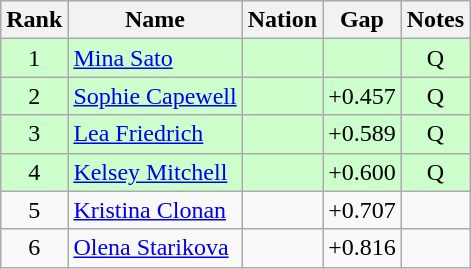<table class="wikitable sortable" style="text-align:center">
<tr>
<th>Rank</th>
<th>Name</th>
<th>Nation</th>
<th>Gap</th>
<th>Notes</th>
</tr>
<tr bgcolor=ccffcc>
<td>1</td>
<td align=left><a href='#'>Mina Sato</a></td>
<td align=left></td>
<td></td>
<td>Q</td>
</tr>
<tr bgcolor=ccffcc>
<td>2</td>
<td align=left><a href='#'>Sophie Capewell</a></td>
<td align=left></td>
<td>+0.457</td>
<td>Q</td>
</tr>
<tr bgcolor=ccffcc>
<td>3</td>
<td align=left><a href='#'>Lea Friedrich</a></td>
<td align=left></td>
<td>+0.589</td>
<td>Q</td>
</tr>
<tr bgcolor=ccffcc>
<td>4</td>
<td align=left><a href='#'>Kelsey Mitchell</a></td>
<td align=left></td>
<td>+0.600</td>
<td>Q</td>
</tr>
<tr>
<td>5</td>
<td align=left><a href='#'>Kristina Clonan</a></td>
<td align=left></td>
<td>+0.707</td>
<td></td>
</tr>
<tr>
<td>6</td>
<td align=left><a href='#'>Olena Starikova</a></td>
<td align=left></td>
<td>+0.816</td>
<td></td>
</tr>
</table>
